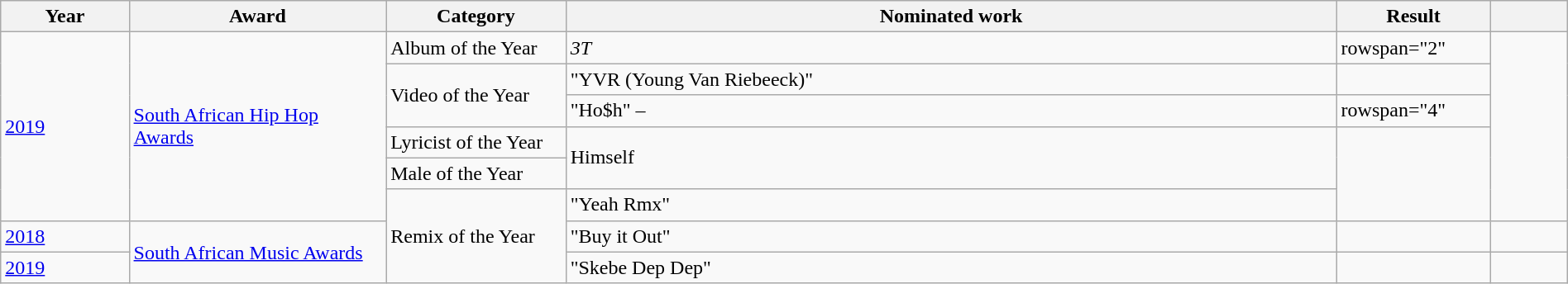<table class="wikitable" style="width:100%;">
<tr>
<th width="5%">Year</th>
<th style="width:10%;">Award</th>
<th style="width:7%;">Category</th>
<th style="width:30%;">Nominated work</th>
<th style="width:4%;">Result</th>
<th width="3%"></th>
</tr>
<tr>
<td rowspan="6"><a href='#'>2019</a></td>
<td rowspan="6"><a href='#'>South African Hip Hop Awards</a></td>
<td>Album of the Year</td>
<td><em>3T</em></td>
<td>rowspan="2" </td>
<td rowspan="6" style="text-align:center;"></td>
</tr>
<tr>
<td rowspan="2">Video of the Year</td>
<td>"YVR (Young Van Riebeeck)"</td>
</tr>
<tr>
<td>"Ho$h" – </td>
<td>rowspan="4" </td>
</tr>
<tr>
<td>Lyricist of the Year</td>
<td rowspan="2">Himself</td>
</tr>
<tr>
<td>Male of the Year</td>
</tr>
<tr>
<td rowspan="3">Remix of the Year</td>
<td>"Yeah Rmx" </td>
</tr>
<tr>
<td><a href='#'>2018</a></td>
<td rowspan="2"><a href='#'>South African Music Awards</a></td>
<td>"Buy it Out" </td>
<td></td>
<td style="text-align:center;"></td>
</tr>
<tr>
<td><a href='#'>2019</a></td>
<td>"Skebe Dep Dep" </td>
<td></td>
<td style="text-align:center;"></td>
</tr>
</table>
